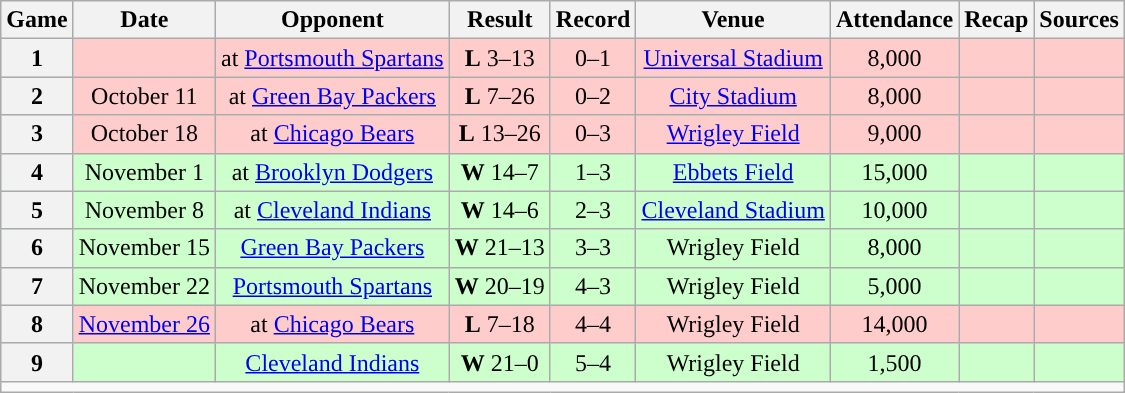<table class="wikitable" style="text-align:center">
<tr>
<th>Game</th>
<th>Date</th>
<th>Opponent</th>
<th>Result</th>
<th>Record</th>
<th>Venue</th>
<th>Attendance</th>
<th>Recap</th>
<th>Sources</th>
</tr>
<tr style="background:#fcc">
<th>1</th>
<td></td>
<td>at <a href='#'>Portsmouth Spartans</a></td>
<td><strong>L</strong> 3–13</td>
<td>0–1</td>
<td><a href='#'>Universal Stadium</a></td>
<td>8,000</td>
<td></td>
<td></td>
</tr>
<tr style="background:#fcc">
<th>2</th>
<td>October 11</td>
<td>at <a href='#'>Green Bay Packers</a></td>
<td><strong>L</strong> 7–26</td>
<td>0–2</td>
<td><a href='#'>City Stadium</a></td>
<td>8,000</td>
<td></td>
<td></td>
</tr>
<tr style="background:#fcc">
<th>3</th>
<td>October 18</td>
<td>at <a href='#'>Chicago Bears</a></td>
<td><strong>L</strong> 13–26</td>
<td>0–3</td>
<td><a href='#'>Wrigley Field</a></td>
<td>9,000</td>
<td></td>
<td></td>
</tr>
<tr style="background:#cfc">
<th>4</th>
<td>November 1</td>
<td>at <a href='#'>Brooklyn Dodgers</a></td>
<td><strong>W</strong> 14–7</td>
<td>1–3</td>
<td><a href='#'>Ebbets Field</a></td>
<td>15,000</td>
<td></td>
<td></td>
</tr>
<tr style="background:#cfc">
<th>5</th>
<td>November 8</td>
<td>at <a href='#'>Cleveland Indians</a></td>
<td><strong>W</strong> 14–6</td>
<td>2–3</td>
<td><a href='#'>Cleveland Stadium</a></td>
<td>10,000</td>
<td></td>
<td></td>
</tr>
<tr style="background:#cfc">
<th>6</th>
<td>November 15</td>
<td><a href='#'>Green Bay Packers</a></td>
<td><strong>W</strong> 21–13</td>
<td>3–3</td>
<td>Wrigley Field</td>
<td>8,000</td>
<td></td>
<td></td>
</tr>
<tr style="background:#cfc">
<th>7</th>
<td>November 22</td>
<td><a href='#'>Portsmouth Spartans</a></td>
<td><strong>W</strong> 20–19</td>
<td>4–3</td>
<td>Wrigley Field</td>
<td>5,000</td>
<td></td>
<td></td>
</tr>
<tr style="background:#fcc">
<th>8</th>
<td><a href='#'>November 26</a></td>
<td>at <a href='#'>Chicago Bears</a></td>
<td><strong>L</strong> 7–18</td>
<td>4–4</td>
<td>Wrigley Field</td>
<td>14,000</td>
<td></td>
<td></td>
</tr>
<tr style="background:#cfc">
<th>9</th>
<td></td>
<td><a href='#'>Cleveland Indians</a></td>
<td><strong>W</strong> 21–0</td>
<td>5–4</td>
<td>Wrigley Field</td>
<td>1,500</td>
<td></td>
<td></td>
</tr>
<tr>
<td colspan="10"></td>
</tr>
</table>
